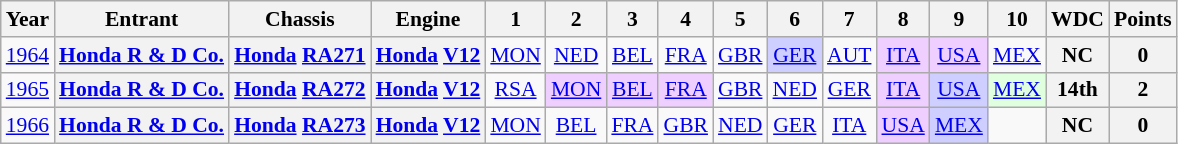<table class="wikitable" style="text-align:center; font-size:90%">
<tr>
<th>Year</th>
<th>Entrant</th>
<th>Chassis</th>
<th>Engine</th>
<th>1</th>
<th>2</th>
<th>3</th>
<th>4</th>
<th>5</th>
<th>6</th>
<th>7</th>
<th>8</th>
<th>9</th>
<th>10</th>
<th>WDC</th>
<th>Points</th>
</tr>
<tr>
<td><a href='#'>1964</a></td>
<th><a href='#'>Honda R & D Co.</a></th>
<th><a href='#'>Honda</a> <a href='#'>RA271</a></th>
<th><a href='#'>Honda</a> <a href='#'>V12</a></th>
<td><a href='#'>MON</a></td>
<td><a href='#'>NED</a></td>
<td><a href='#'>BEL</a></td>
<td><a href='#'>FRA</a></td>
<td><a href='#'>GBR</a></td>
<td style="background:#CFCFFF;"><a href='#'>GER</a><br></td>
<td><a href='#'>AUT</a></td>
<td style="background:#EFCFFF;"><a href='#'>ITA</a><br></td>
<td style="background:#EFCFFF;"><a href='#'>USA</a><br></td>
<td><a href='#'>MEX</a></td>
<th>NC</th>
<th>0</th>
</tr>
<tr>
<td><a href='#'>1965</a></td>
<th><a href='#'>Honda R & D Co.</a></th>
<th><a href='#'>Honda</a> <a href='#'>RA272</a></th>
<th><a href='#'>Honda</a> <a href='#'>V12</a></th>
<td><a href='#'>RSA</a></td>
<td style="background:#EFCFFF;"><a href='#'>MON</a><br></td>
<td style="background:#EFCFFF;"><a href='#'>BEL</a><br></td>
<td style="background:#EFCFFF;"><a href='#'>FRA</a><br></td>
<td><a href='#'>GBR</a></td>
<td><a href='#'>NED</a></td>
<td><a href='#'>GER</a></td>
<td style="background:#EFCFFF;"><a href='#'>ITA</a><br></td>
<td style="background:#CFCFFF;"><a href='#'>USA</a><br></td>
<td style="background:#DFFFDF;"><a href='#'>MEX</a><br></td>
<th>14th</th>
<th>2</th>
</tr>
<tr>
<td><a href='#'>1966</a></td>
<th><a href='#'>Honda R & D Co.</a></th>
<th><a href='#'>Honda</a> <a href='#'>RA273</a></th>
<th><a href='#'>Honda</a> <a href='#'>V12</a></th>
<td><a href='#'>MON</a></td>
<td><a href='#'>BEL</a></td>
<td><a href='#'>FRA</a></td>
<td><a href='#'>GBR</a></td>
<td><a href='#'>NED</a></td>
<td><a href='#'>GER</a></td>
<td><a href='#'>ITA</a></td>
<td style="background:#EFCFFF;"><a href='#'>USA</a><br></td>
<td style="background:#CFCFFF;"><a href='#'>MEX</a><br></td>
<td></td>
<th>NC</th>
<th>0</th>
</tr>
</table>
